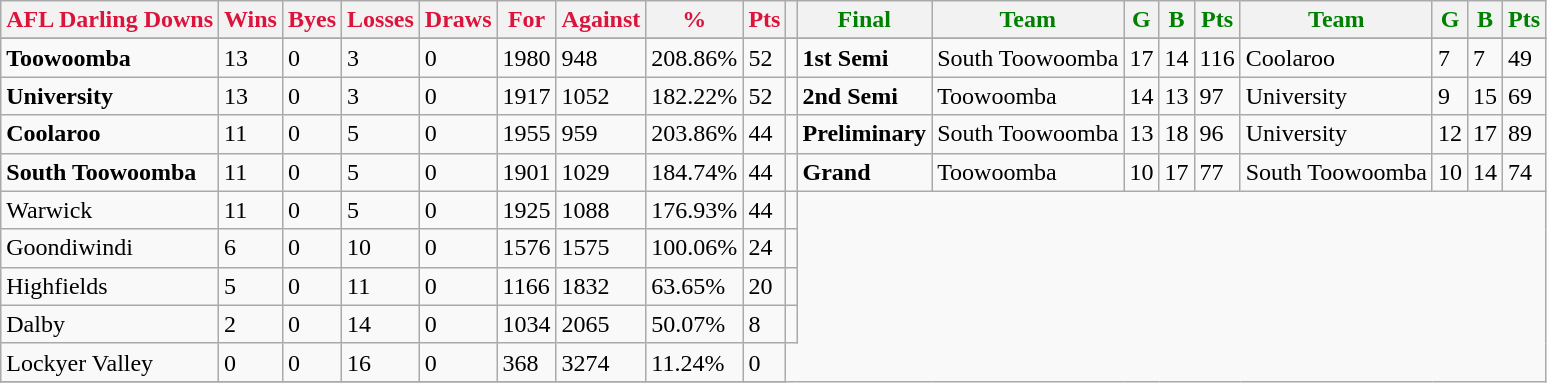<table class="wikitable">
<tr>
<th style="color:crimson">AFL Darling Downs</th>
<th style="color:crimson">Wins</th>
<th style="color:crimson">Byes</th>
<th style="color:crimson">Losses</th>
<th style="color:crimson">Draws</th>
<th style="color:crimson">For</th>
<th style="color:crimson">Against</th>
<th style="color:crimson">%</th>
<th style="color:crimson">Pts</th>
<th></th>
<th style="color:green">Final</th>
<th style="color:green">Team</th>
<th style="color:green">G</th>
<th style="color:green">B</th>
<th style="color:green">Pts</th>
<th style="color:green">Team</th>
<th style="color:green">G</th>
<th style="color:green">B</th>
<th style="color:green">Pts</th>
</tr>
<tr>
</tr>
<tr>
</tr>
<tr>
<td><strong>	Toowoomba	</strong></td>
<td>13</td>
<td>0</td>
<td>3</td>
<td>0</td>
<td>1980</td>
<td>948</td>
<td>208.86%</td>
<td>52</td>
<td></td>
<td><strong>1st Semi</strong></td>
<td>South Toowoomba</td>
<td>17</td>
<td>14</td>
<td>116</td>
<td>Coolaroo</td>
<td>7</td>
<td>7</td>
<td>49</td>
</tr>
<tr>
<td><strong>	University	</strong></td>
<td>13</td>
<td>0</td>
<td>3</td>
<td>0</td>
<td>1917</td>
<td>1052</td>
<td>182.22%</td>
<td>52</td>
<td></td>
<td><strong>2nd Semi</strong></td>
<td>Toowoomba</td>
<td>14</td>
<td>13</td>
<td>97</td>
<td>University</td>
<td>9</td>
<td>15</td>
<td>69</td>
</tr>
<tr>
<td><strong>	Coolaroo	</strong></td>
<td>11</td>
<td>0</td>
<td>5</td>
<td>0</td>
<td>1955</td>
<td>959</td>
<td>203.86%</td>
<td>44</td>
<td></td>
<td><strong>Preliminary</strong></td>
<td>South Toowoomba</td>
<td>13</td>
<td>18</td>
<td>96</td>
<td>University</td>
<td>12</td>
<td>17</td>
<td>89</td>
</tr>
<tr>
<td><strong>	South Toowoomba	</strong></td>
<td>11</td>
<td>0</td>
<td>5</td>
<td>0</td>
<td>1901</td>
<td>1029</td>
<td>184.74%</td>
<td>44</td>
<td></td>
<td><strong>Grand</strong></td>
<td>Toowoomba</td>
<td>10</td>
<td>17</td>
<td>77</td>
<td>South Toowoomba</td>
<td>10</td>
<td>14</td>
<td>74</td>
</tr>
<tr>
<td>Warwick</td>
<td>11</td>
<td>0</td>
<td>5</td>
<td>0</td>
<td>1925</td>
<td>1088</td>
<td>176.93%</td>
<td>44</td>
<td></td>
</tr>
<tr>
<td>Goondiwindi</td>
<td>6</td>
<td>0</td>
<td>10</td>
<td>0</td>
<td>1576</td>
<td>1575</td>
<td>100.06%</td>
<td>24</td>
<td></td>
</tr>
<tr>
<td>Highfields</td>
<td>5</td>
<td>0</td>
<td>11</td>
<td>0</td>
<td>1166</td>
<td>1832</td>
<td>63.65%</td>
<td>20</td>
<td></td>
</tr>
<tr>
<td>Dalby</td>
<td>2</td>
<td>0</td>
<td>14</td>
<td>0</td>
<td>1034</td>
<td>2065</td>
<td>50.07%</td>
<td>8</td>
<td></td>
</tr>
<tr ||>
<td>Lockyer Valley</td>
<td>0</td>
<td>0</td>
<td>16</td>
<td>0</td>
<td>368</td>
<td>3274</td>
<td>11.24%</td>
<td>0</td>
</tr>
<tr>
</tr>
</table>
